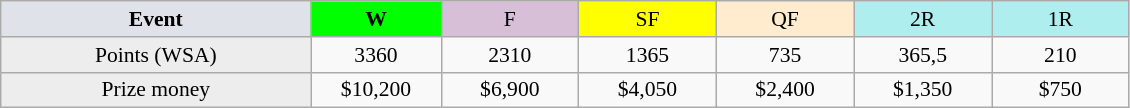<table class=wikitable style=font-size:90%;text-align:center>
<tr>
<td style="width:200px; background:#dfe2e9;"><strong>Event</strong></td>
<td style="width:80px; background:lime;"><strong>W</strong></td>
<td style="width:85px; background:thistle;">F</td>
<td style="width:85px; background:#ff0;">SF</td>
<td style="width:85px; background:#ffebcd;">QF</td>
<td style="width:85px; background:#afeeee;">2R</td>
<td style="width:85px; background:#afeeee;">1R</td>
</tr>
<tr>
<td style="background:#ededed;">Points (WSA)</td>
<td>3360</td>
<td>2310</td>
<td>1365</td>
<td>735</td>
<td>365,5</td>
<td>210</td>
</tr>
<tr>
<td style="background:#ededed;">Prize money</td>
<td>$10,200</td>
<td>$6,900</td>
<td>$4,050</td>
<td>$2,400</td>
<td>$1,350</td>
<td>$750</td>
</tr>
</table>
